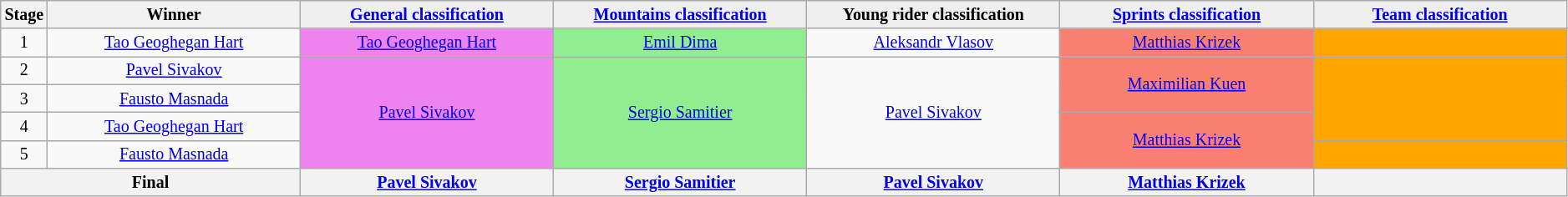<table class="wikitable" style="text-align: center; font-size:smaller;">
<tr>
<th style="width:1%;">Stage</th>
<th style="width:16.5%;">Winner</th>
<th style="background:#efefef; width:16.5%;"><a href='#'>General classification</a><br></th>
<th style="background:#efefef; width:16.5%;"><a href='#'>Mountains classification</a><br></th>
<th style="background:#efefef; width:16.5%;">Young rider classification<br></th>
<th style="background:#efefef; width:16.5%;"><a href='#'>Sprints classification</a><br></th>
<th style="background:#efefef; width:16.5%;"><a href='#'>Team classification</a></th>
</tr>
<tr>
<td>1</td>
<td><a href='#'>Tao Geoghegan Hart</a></td>
<td style="background-color:violet;"><a href='#'>Tao Geoghegan Hart</a></td>
<td style="background-color:lightgreen;"><a href='#'>Emil Dima</a></td>
<td style="background-color:offwhite;"><a href='#'>Aleksandr Vlasov</a></td>
<td style="background-color:salmon;"><a href='#'>Matthias Krizek</a></td>
<td style="background:orange;"></td>
</tr>
<tr>
<td>2</td>
<td><a href='#'>Pavel Sivakov</a></td>
<td style="background-color:violet;" rowspan=4><a href='#'>Pavel Sivakov</a></td>
<td style="background-color:lightgreen;" rowspan=4><a href='#'>Sergio Samitier</a></td>
<td style="background-color:offwhite;" rowspan=4><a href='#'>Pavel Sivakov</a></td>
<td style="background-color:salmon;" rowspan=2><a href='#'>Maximilian Kuen</a></td>
<td style="background:orange;" rowspan=3></td>
</tr>
<tr>
<td>3</td>
<td><a href='#'>Fausto Masnada</a></td>
</tr>
<tr>
<td>4</td>
<td><a href='#'>Tao Geoghegan Hart</a></td>
<td style="background-color:salmon;" rowspan=2><a href='#'>Matthias Krizek</a></td>
</tr>
<tr>
<td>5</td>
<td><a href='#'>Fausto Masnada</a></td>
<td style="background:orange;"></td>
</tr>
<tr>
<th colspan="2">Final</th>
<th><a href='#'>Pavel Sivakov</a></th>
<th><a href='#'>Sergio Samitier</a></th>
<th><a href='#'>Pavel Sivakov</a></th>
<th><a href='#'>Matthias Krizek</a></th>
<th></th>
</tr>
</table>
